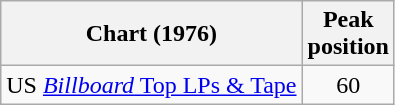<table class="wikitable">
<tr>
<th>Chart (1976)</th>
<th>Peak<br>position</th>
</tr>
<tr>
<td>US <a href='#'><em>Billboard</em> Top LPs & Tape</a></td>
<td align="center">60</td>
</tr>
</table>
